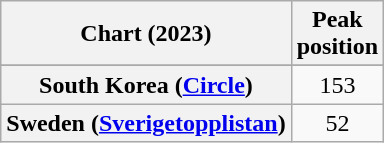<table class="wikitable sortable plainrowheaders" style="text-align:center">
<tr>
<th scope="col">Chart (2023)</th>
<th scope="col">Peak<br>position</th>
</tr>
<tr>
</tr>
<tr>
<th scope="row">South Korea  (<a href='#'>Circle</a>)</th>
<td>153</td>
</tr>
<tr>
<th scope="row">Sweden (<a href='#'>Sverigetopplistan</a>)</th>
<td>52</td>
</tr>
</table>
